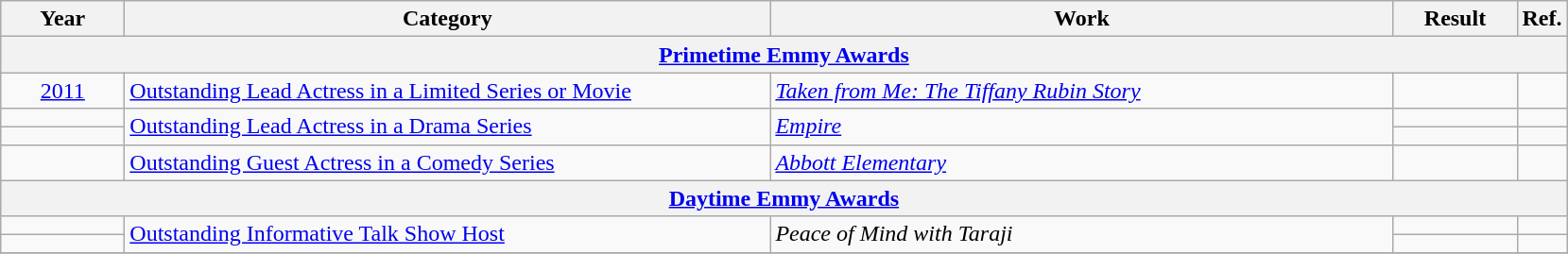<table class=wikitable>
<tr>
<th scope="col" style="width:5em;">Year</th>
<th scope="col" style="width:28em;">Category</th>
<th scope="col" style="width:27em;">Work</th>
<th scope="col" style="width:5em;">Result</th>
<th>Ref.</th>
</tr>
<tr>
<th colspan=5><a href='#'>Primetime Emmy Awards</a></th>
</tr>
<tr>
<td style="text-align:center;"><a href='#'>2011</a></td>
<td><a href='#'>Outstanding Lead Actress in a Limited Series or Movie</a></td>
<td><em><a href='#'>Taken from Me: The Tiffany Rubin Story</a></em></td>
<td></td>
<td></td>
</tr>
<tr>
<td></td>
<td rowspan=2><a href='#'>Outstanding Lead Actress in a Drama Series</a></td>
<td rowspan=2><em><a href='#'>Empire</a></em></td>
<td></td>
<td></td>
</tr>
<tr>
<td></td>
<td></td>
<td></td>
</tr>
<tr>
<td></td>
<td><a href='#'>Outstanding Guest Actress in a Comedy Series</a></td>
<td><em><a href='#'>Abbott Elementary</a></em></td>
<td></td>
<td></td>
</tr>
<tr>
<th colspan=5><a href='#'>Daytime Emmy Awards</a></th>
</tr>
<tr>
<td></td>
<td rowspan=2><a href='#'>Outstanding Informative Talk Show Host</a></td>
<td rowspan=2><em>Peace of Mind with Taraji </em></td>
<td></td>
<td></td>
</tr>
<tr>
<td></td>
<td></td>
<td></td>
</tr>
<tr>
</tr>
</table>
